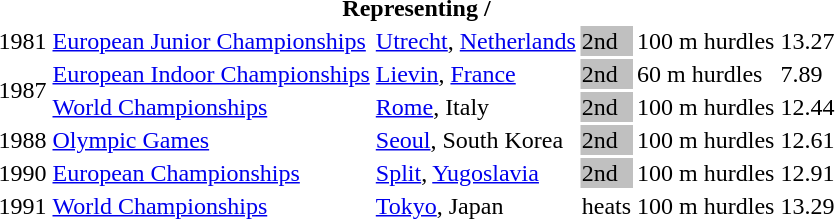<table>
<tr>
<th colspan="6">Representing  / </th>
</tr>
<tr>
<td>1981</td>
<td><a href='#'>European Junior Championships</a></td>
<td><a href='#'>Utrecht</a>, <a href='#'>Netherlands</a></td>
<td bgcolor=silver>2nd</td>
<td>100 m hurdles</td>
<td>13.27</td>
</tr>
<tr>
<td rowspan=2>1987</td>
<td><a href='#'>European Indoor Championships</a></td>
<td><a href='#'>Lievin</a>, <a href='#'>France</a></td>
<td bgcolor=silver>2nd</td>
<td>60 m hurdles</td>
<td>7.89</td>
</tr>
<tr>
<td><a href='#'>World Championships</a></td>
<td><a href='#'>Rome</a>, Italy</td>
<td bgcolor=silver>2nd</td>
<td>100 m hurdles</td>
<td>12.44</td>
</tr>
<tr>
<td>1988</td>
<td><a href='#'>Olympic Games</a></td>
<td><a href='#'>Seoul</a>, South Korea</td>
<td bgcolor=silver>2nd</td>
<td>100 m hurdles</td>
<td>12.61</td>
</tr>
<tr>
<td>1990</td>
<td><a href='#'>European Championships</a></td>
<td><a href='#'>Split</a>, <a href='#'>Yugoslavia</a></td>
<td bgcolor=silver>2nd</td>
<td>100 m hurdles</td>
<td>12.91</td>
</tr>
<tr>
<td>1991</td>
<td><a href='#'>World Championships</a></td>
<td><a href='#'>Tokyo</a>, Japan</td>
<td>heats</td>
<td>100 m hurdles</td>
<td>13.29</td>
</tr>
</table>
